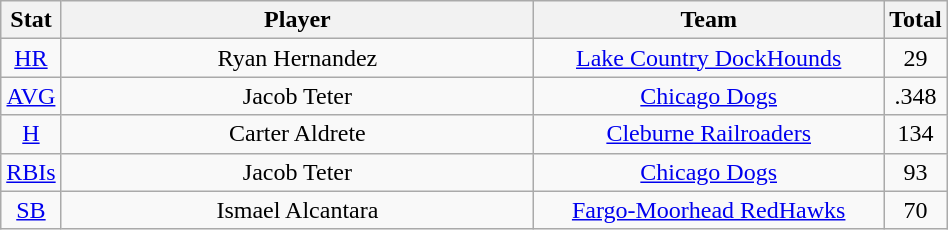<table class="wikitable"  style="width:50%; text-align:center;">
<tr>
<th style="width:5%;">Stat</th>
<th style="width:55%;">Player</th>
<th style="width:55%;">Team</th>
<th style="width:5%;">Total</th>
</tr>
<tr>
<td><a href='#'>HR</a></td>
<td>Ryan Hernandez</td>
<td><a href='#'>Lake Country DockHounds</a></td>
<td>29</td>
</tr>
<tr>
<td><a href='#'>AVG</a></td>
<td>Jacob Teter</td>
<td><a href='#'>Chicago Dogs</a></td>
<td>.348</td>
</tr>
<tr>
<td><a href='#'>H</a></td>
<td>Carter Aldrete</td>
<td><a href='#'>Cleburne Railroaders</a></td>
<td>134</td>
</tr>
<tr>
<td><a href='#'>RBIs</a></td>
<td>Jacob Teter</td>
<td><a href='#'>Chicago Dogs</a></td>
<td>93</td>
</tr>
<tr>
<td><a href='#'>SB</a></td>
<td>Ismael Alcantara</td>
<td><a href='#'>Fargo-Moorhead RedHawks</a></td>
<td>70</td>
</tr>
</table>
